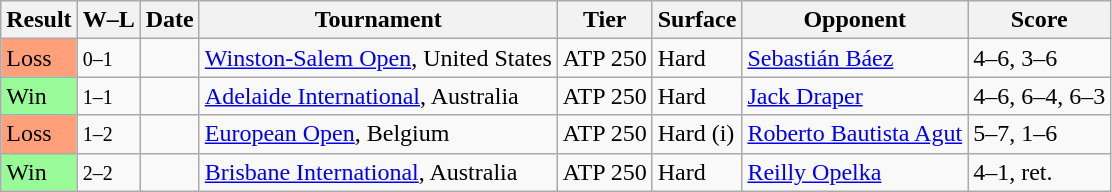<table class="sortable wikitable">
<tr>
<th>Result</th>
<th class="unsortable">W–L</th>
<th>Date</th>
<th>Tournament</th>
<th>Tier</th>
<th>Surface</th>
<th>Opponent</th>
<th class="unsortable">Score</th>
</tr>
<tr>
<td bgcolor=ffa07a>Loss</td>
<td><small>0–1</small></td>
<td><a href='#'></a></td>
<td><a href='#'>Winston-Salem Open</a>, United States</td>
<td>ATP 250</td>
<td>Hard</td>
<td> <a href='#'>Sebastián Báez</a></td>
<td>4–6, 3–6</td>
</tr>
<tr>
<td bgcolor=98fb98>Win</td>
<td><small>1–1</small></td>
<td><a href='#'></a></td>
<td><a href='#'>Adelaide International</a>, Australia</td>
<td>ATP 250</td>
<td>Hard</td>
<td> <a href='#'>Jack Draper</a></td>
<td>4–6, 6–4, 6–3</td>
</tr>
<tr>
<td bgcolor=ffa07a>Loss</td>
<td><small>1–2</small></td>
<td><a href='#'></a></td>
<td><a href='#'>European Open</a>, Belgium</td>
<td>ATP 250</td>
<td>Hard (i)</td>
<td> <a href='#'>Roberto Bautista Agut</a></td>
<td>5–7, 1–6</td>
</tr>
<tr>
<td bgcolor=98fb98>Win</td>
<td><small>2–2</small></td>
<td><a href='#'></a></td>
<td><a href='#'>Brisbane International</a>, Australia</td>
<td>ATP 250</td>
<td>Hard</td>
<td> <a href='#'>Reilly Opelka</a></td>
<td>4–1, ret.</td>
</tr>
</table>
